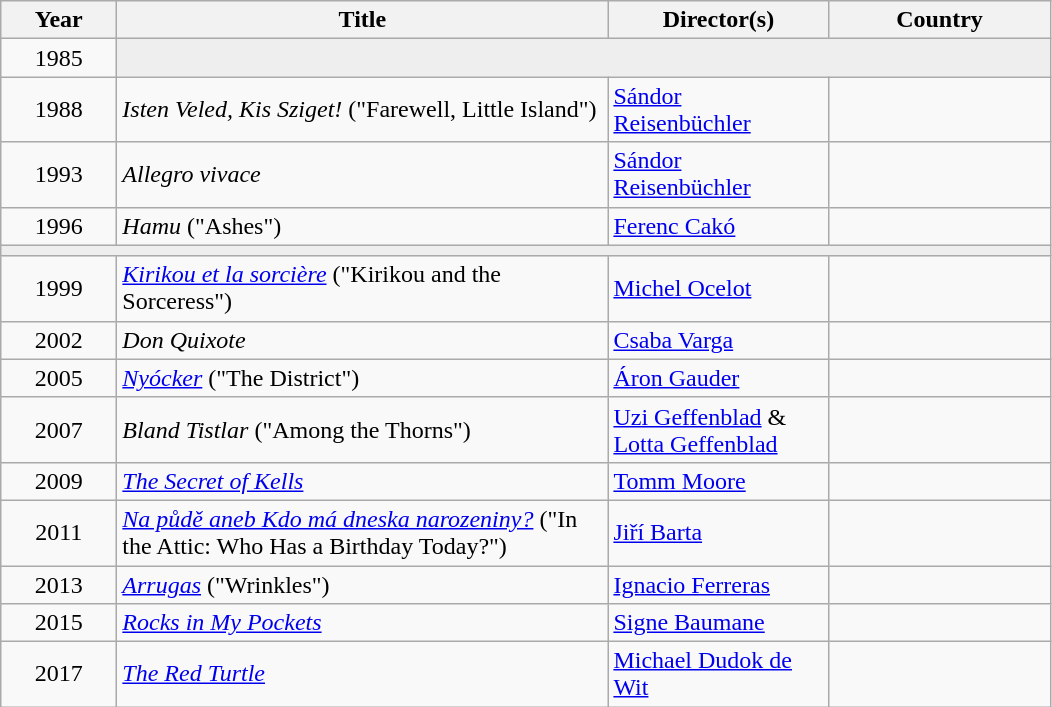<table class="wikitable">
<tr>
<th width="70"><strong>Year</strong></th>
<th width="320"><strong>Title</strong></th>
<th width="140"><strong>Director(s)</strong></th>
<th width="140"><strong>Country</strong></th>
</tr>
<tr>
<td style="text-align:center;">1985</td>
<td colspan="3" bgcolor=#EEEEEE></td>
</tr>
<tr>
<td style="text-align:center;">1988</td>
<td><em>Isten Veled, Kis Sziget!</em> ("Farewell, Little Island")</td>
<td><a href='#'>Sándor Reisenbüchler</a></td>
<td></td>
</tr>
<tr>
<td style="text-align:center;">1993</td>
<td><em>Allegro vivace</em></td>
<td><a href='#'>Sándor Reisenbüchler</a></td>
<td></td>
</tr>
<tr>
<td style="text-align:center;">1996</td>
<td><em>Hamu</em> ("Ashes")</td>
<td><a href='#'>Ferenc Cakó</a></td>
<td></td>
</tr>
<tr>
<td colspan="4" bgcolor=#EEEEEE></td>
</tr>
<tr>
<td style="text-align:center;">1999</td>
<td><em><a href='#'>Kirikou et la sorcière</a></em> ("Kirikou and the Sorceress")</td>
<td><a href='#'>Michel Ocelot</a></td>
<td></td>
</tr>
<tr>
<td style="text-align:center;">2002</td>
<td><em>Don Quixote</em></td>
<td><a href='#'>Csaba Varga</a></td>
<td></td>
</tr>
<tr>
<td style="text-align:center;">2005</td>
<td><em><a href='#'>Nyócker</a></em> ("The District")</td>
<td><a href='#'>Áron Gauder</a></td>
<td></td>
</tr>
<tr>
<td style="text-align:center;">2007</td>
<td><em>Bland Tistlar</em> ("Among the Thorns")</td>
<td><a href='#'>Uzi Geffenblad</a> & <a href='#'>Lotta Geffenblad</a></td>
<td></td>
</tr>
<tr>
<td style="text-align:center;">2009</td>
<td><em><a href='#'>The Secret of Kells</a></em></td>
<td><a href='#'>Tomm Moore</a></td>
<td></td>
</tr>
<tr>
<td style="text-align:center;">2011</td>
<td><em><a href='#'>Na půdě aneb Kdo má dneska narozeniny?</a></em> ("In the Attic: Who Has a Birthday Today?")</td>
<td><a href='#'>Jiří Barta</a></td>
<td></td>
</tr>
<tr>
<td style="text-align:center;">2013</td>
<td><em><a href='#'>Arrugas</a></em> ("Wrinkles")</td>
<td><a href='#'>Ignacio Ferreras</a></td>
<td></td>
</tr>
<tr>
<td style="text-align:center;">2015</td>
<td><em><a href='#'>Rocks in My Pockets</a></em></td>
<td><a href='#'>Signe Baumane</a></td>
<td></td>
</tr>
<tr>
<td style="text-align:center;">2017</td>
<td><em><a href='#'>The Red Turtle</a></em></td>
<td><a href='#'>Michael Dudok de Wit</a></td>
<td></td>
</tr>
</table>
